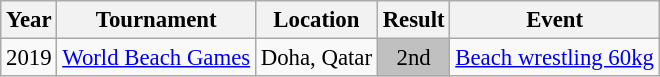<table class="wikitable" style="font-size:95%;">
<tr>
<th>Year</th>
<th>Tournament</th>
<th>Location</th>
<th>Result</th>
<th>Event</th>
</tr>
<tr>
<td>2019</td>
<td><a href='#'>World Beach Games</a></td>
<td>Doha, Qatar</td>
<td align="center" bgcolor="silver">2nd</td>
<td><a href='#'>Beach wrestling 60kg</a></td>
</tr>
</table>
